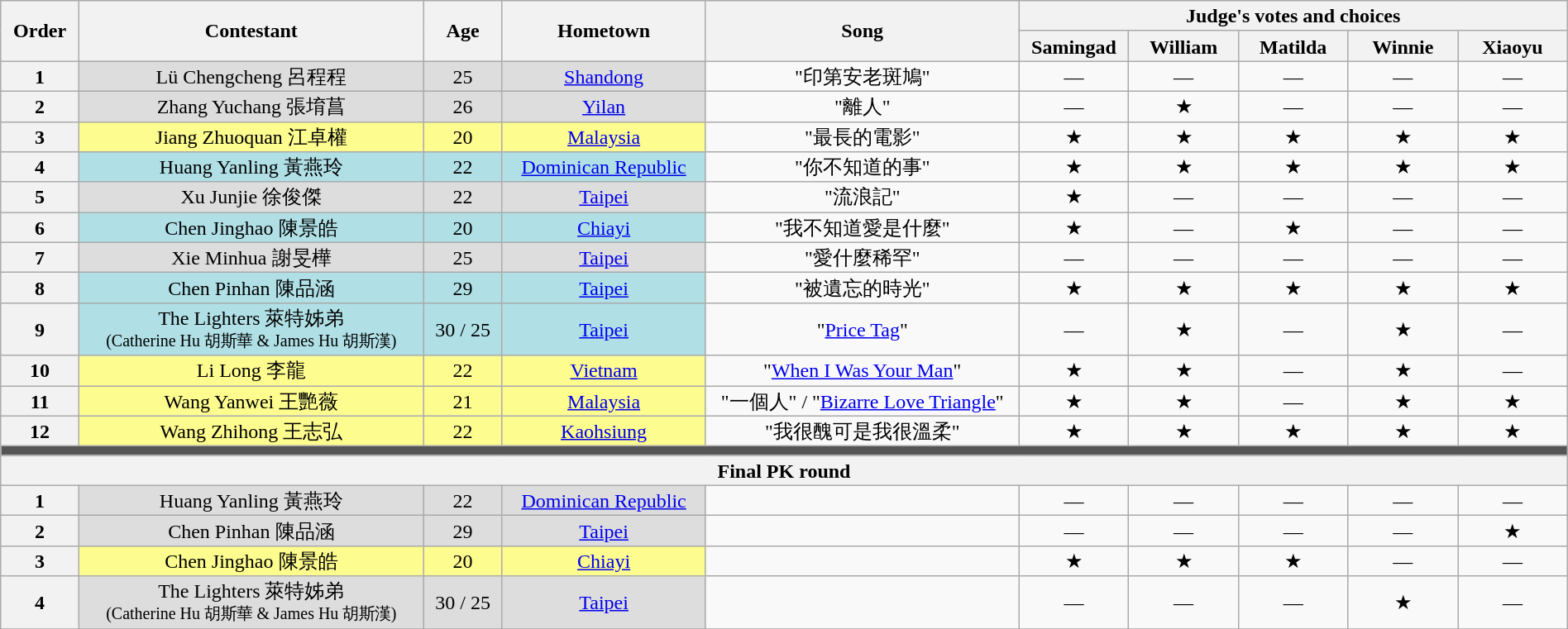<table class="wikitable" style="text-align:center; line-height:17px; width:100%;">
<tr>
<th scope="col" rowspan="2" style="width:05%;">Order</th>
<th scope="col" rowspan="2" style="width:22%;">Contestant</th>
<th scope="col" rowspan="2" style="width:05%;">Age</th>
<th scope="col" rowspan="2" style="width:13%;">Hometown</th>
<th scope="col" rowspan="2" style="width:20%;">Song</th>
<th scope="col" colspan="5">Judge's votes and choices</th>
</tr>
<tr>
<th style="width:07%;">Samingad</th>
<th style="width:07%;">William</th>
<th style="width:07%;">Matilda</th>
<th style="width:07%;">Winnie</th>
<th style="width:07%;">Xiaoyu</th>
</tr>
<tr>
<th>1</th>
<td style="background:#ddd;">Lü Chengcheng 呂程程</td>
<td style="background:#ddd;">25</td>
<td style="background:#ddd;"><a href='#'>Shandong</a></td>
<td>"印第安老斑鳩"</td>
<td>—</td>
<td>—</td>
<td>—</td>
<td>—</td>
<td>—</td>
</tr>
<tr>
<th>2</th>
<td style="background:#ddd;">Zhang Yuchang 張堉菖</td>
<td style="background:#ddd;">26</td>
<td style="background:#ddd;"><a href='#'>Yilan</a></td>
<td>"離人"</td>
<td>—</td>
<td>★</td>
<td>—</td>
<td>—</td>
<td>—</td>
</tr>
<tr>
<th>3</th>
<td style="background:#fdfc8f;">Jiang Zhuoquan 江卓權</td>
<td style="background:#fdfc8f;">20</td>
<td style="background:#fdfc8f;"><a href='#'>Malaysia</a></td>
<td>"最長的電影"</td>
<td>★</td>
<td>★</td>
<td>★</td>
<td>★</td>
<td>★</td>
</tr>
<tr>
<th>4</th>
<td style="background:#b0e0e6;">Huang Yanling 黃燕玲</td>
<td style="background:#b0e0e6;">22</td>
<td style="background:#b0e0e6;"><a href='#'>Dominican Republic</a></td>
<td>"你不知道的事"</td>
<td>★</td>
<td>★</td>
<td>★</td>
<td>★</td>
<td>★</td>
</tr>
<tr>
<th>5</th>
<td style="background:#ddd;">Xu Junjie 徐俊傑</td>
<td style="background:#ddd;">22</td>
<td style="background:#ddd;"><a href='#'>Taipei</a></td>
<td>"流浪記"</td>
<td>★</td>
<td>—</td>
<td>—</td>
<td>—</td>
<td>—</td>
</tr>
<tr>
<th>6</th>
<td style="background:#b0e0e6;">Chen Jinghao 陳景皓</td>
<td style="background:#b0e0e6;">20</td>
<td style="background:#b0e0e6;"><a href='#'>Chiayi</a></td>
<td>"我不知道愛是什麼"</td>
<td>★</td>
<td>—</td>
<td>★</td>
<td>—</td>
<td>—</td>
</tr>
<tr>
<th>7</th>
<td style="background:#ddd;">Xie Minhua 謝旻樺</td>
<td style="background:#ddd;">25</td>
<td style="background:#ddd;"><a href='#'>Taipei</a></td>
<td>"愛什麼稀罕"</td>
<td>—</td>
<td>—</td>
<td>—</td>
<td>—</td>
<td>—</td>
</tr>
<tr>
<th>8</th>
<td style="background:#b0e0e6;">Chen Pinhan 陳品涵</td>
<td style="background:#b0e0e6;">29</td>
<td style="background:#b0e0e6;"><a href='#'>Taipei</a></td>
<td>"被遺忘的時光"</td>
<td>★</td>
<td>★</td>
<td>★</td>
<td>★</td>
<td>★</td>
</tr>
<tr>
<th>9</th>
<td style="background:#b0e0e6;">The Lighters 萊特姊弟<br><small>(Catherine Hu 胡斯華 & James Hu 胡斯漢)</small></td>
<td style="background:#b0e0e6;">30 / 25</td>
<td style="background:#b0e0e6;"><a href='#'>Taipei</a></td>
<td>"<a href='#'>Price Tag</a>"</td>
<td>—</td>
<td>★</td>
<td>—</td>
<td>★</td>
<td>—</td>
</tr>
<tr>
<th>10</th>
<td style="background:#fdfc8f;">Li Long 李龍</td>
<td style="background:#fdfc8f;">22</td>
<td style="background:#fdfc8f;"><a href='#'>Vietnam</a></td>
<td>"<a href='#'>When I Was Your Man</a>"</td>
<td>★</td>
<td>★</td>
<td>—</td>
<td>★</td>
<td>—</td>
</tr>
<tr>
<th>11</th>
<td style="background:#fdfc8f;">Wang Yanwei 王艷薇</td>
<td style="background:#fdfc8f;">21</td>
<td style="background:#fdfc8f;"><a href='#'>Malaysia</a></td>
<td>"一個人" / "<a href='#'>Bizarre Love Triangle</a>"</td>
<td>★</td>
<td>★</td>
<td>—</td>
<td>★</td>
<td>★</td>
</tr>
<tr>
<th>12</th>
<td style="background:#fdfc8f;">Wang Zhihong 王志弘</td>
<td style="background:#fdfc8f;">22</td>
<td style="background:#fdfc8f;"><a href='#'>Kaohsiung</a></td>
<td>"我很醜可是我很溫柔"</td>
<td>★</td>
<td>★</td>
<td>★</td>
<td>★</td>
<td>★</td>
</tr>
<tr>
<td colspan="10" style="background:#555;"></td>
</tr>
<tr>
<th scope="col" colspan="10">Final PK round</th>
</tr>
<tr>
<th>1</th>
<td style="background:#ddd;">Huang Yanling 黃燕玲</td>
<td style="background:#ddd;">22</td>
<td style="background:#ddd;"><a href='#'>Dominican Republic</a></td>
<td></td>
<td>—</td>
<td>—</td>
<td>—</td>
<td>—</td>
<td>—</td>
</tr>
<tr>
<th>2</th>
<td style="background:#ddd;">Chen Pinhan 陳品涵</td>
<td style="background:#ddd;">29</td>
<td style="background:#ddd;"><a href='#'>Taipei</a></td>
<td></td>
<td>—</td>
<td>—</td>
<td>—</td>
<td>—</td>
<td>★</td>
</tr>
<tr>
<th>3</th>
<td style="background:#fdfc8f;">Chen Jinghao 陳景皓</td>
<td style="background:#fdfc8f;">20</td>
<td style="background:#fdfc8f;"><a href='#'>Chiayi</a></td>
<td></td>
<td>★</td>
<td>★</td>
<td>★</td>
<td>—</td>
<td>—</td>
</tr>
<tr>
<th>4</th>
<td style="background:#ddd;">The Lighters 萊特姊弟<br><small>(Catherine Hu 胡斯華 & James Hu 胡斯漢)</small></td>
<td style="background:#ddd;">30 / 25</td>
<td style="background:#ddd;"><a href='#'>Taipei</a></td>
<td></td>
<td>—</td>
<td>—</td>
<td>—</td>
<td>★</td>
<td>—</td>
</tr>
<tr>
</tr>
</table>
